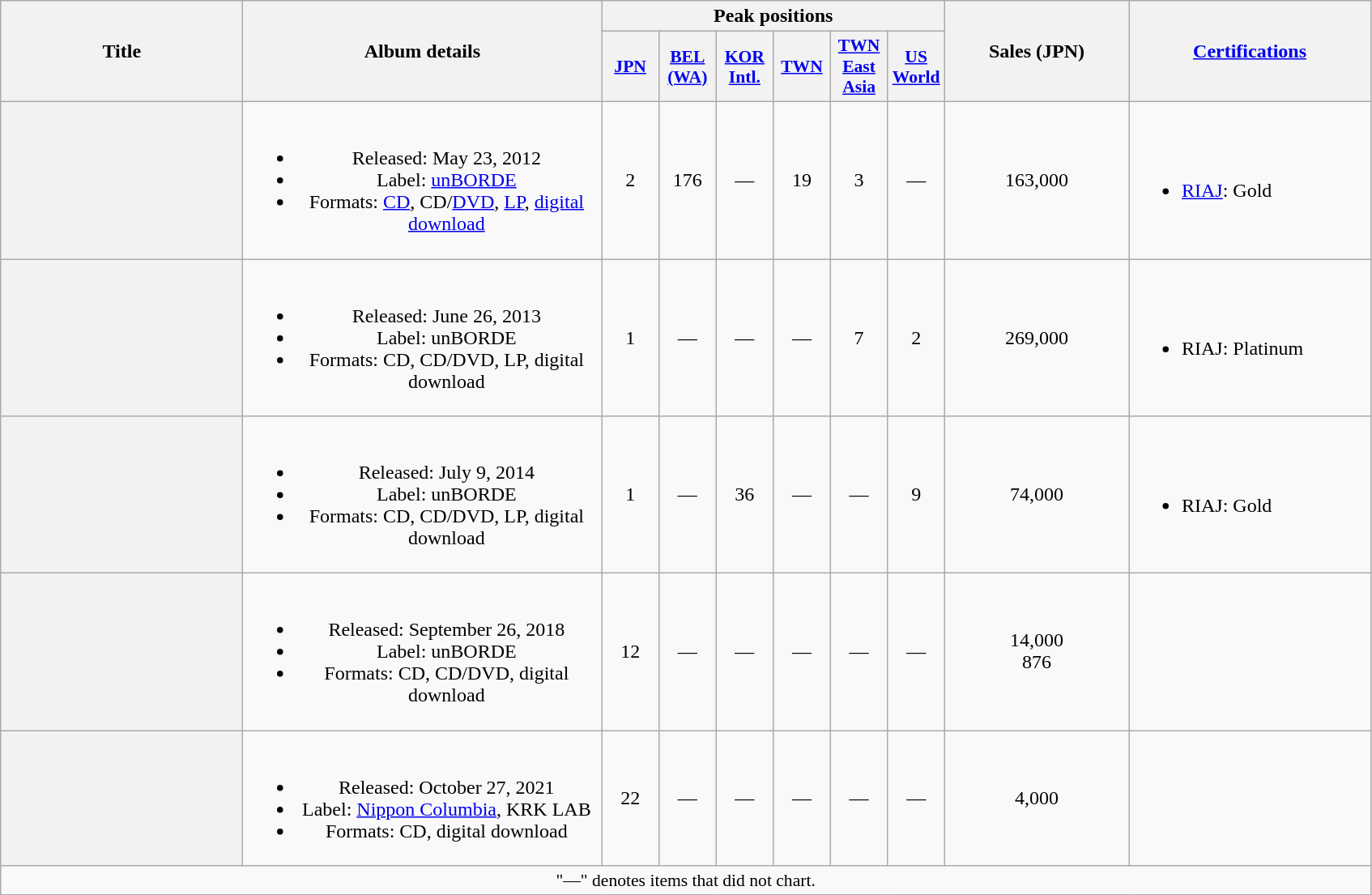<table class="wikitable plainrowheaders" style="text-align:center;">
<tr>
<th style="width:12em;" rowspan="2">Title</th>
<th style="width:18em;" rowspan="2">Album details</th>
<th colspan="6">Peak positions</th>
<th style="width:9em;" rowspan="2">Sales (JPN)</th>
<th style="width:12em;" rowspan="2"><a href='#'>Certifications</a></th>
</tr>
<tr>
<th scope="col" style="width:2.8em;font-size:90%;"><a href='#'>JPN</a><br></th>
<th scope="col" style="width:2.8em;font-size:90%;"><a href='#'>BEL (WA)</a><br></th>
<th scope="col" style="width:2.8em;font-size:90%;"><a href='#'>KOR Intl.</a><br></th>
<th scope="col" style="width:2.8em;font-size:90%;"><a href='#'>TWN</a><br></th>
<th scope="col" style="width:2.8em;font-size:90%;"><a href='#'>TWN East Asia</a><br></th>
<th scope="col" style="width:2.8em;font-size:90%;"><a href='#'>US World</a><br></th>
</tr>
<tr>
<th scope="row"></th>
<td><br><ul><li>Released: May 23, 2012 </li><li>Label: <a href='#'>unBORDE</a></li><li>Formats: <a href='#'>CD</a>, CD/<a href='#'>DVD</a>, <a href='#'>LP</a>, <a href='#'>digital download</a></li></ul></td>
<td>2</td>
<td>176</td>
<td>—</td>
<td>19</td>
<td>3</td>
<td>—</td>
<td>163,000</td>
<td align="left"><br><ul><li><a href='#'>RIAJ</a>: Gold</li></ul></td>
</tr>
<tr>
<th scope="row"></th>
<td><br><ul><li>Released: June 26, 2013 </li><li>Label: unBORDE</li><li>Formats: CD, CD/DVD, LP, digital download</li></ul></td>
<td>1</td>
<td>—</td>
<td>—</td>
<td>—</td>
<td>7</td>
<td>2</td>
<td>269,000</td>
<td align="left"><br><ul><li>RIAJ: Platinum</li></ul></td>
</tr>
<tr>
<th scope="row"></th>
<td><br><ul><li>Released: July 9, 2014 </li><li>Label: unBORDE</li><li>Formats: CD, CD/DVD, LP, digital download</li></ul></td>
<td>1</td>
<td>—</td>
<td>36</td>
<td>—</td>
<td>—</td>
<td>9</td>
<td>74,000</td>
<td align="left"><br><ul><li>RIAJ: Gold</li></ul></td>
</tr>
<tr>
<th scope="row"></th>
<td><br><ul><li>Released: September 26, 2018 </li><li>Label: unBORDE</li><li>Formats: CD, CD/DVD, digital download</li></ul></td>
<td>12</td>
<td>—</td>
<td>—</td>
<td>—</td>
<td>—</td>
<td>—</td>
<td>14,000<br>876 </td>
<td align="left"></td>
</tr>
<tr>
<th scope="row"></th>
<td><br><ul><li>Released: October 27, 2021 </li><li>Label: <a href='#'>Nippon Columbia</a>, KRK LAB</li><li>Formats: CD, digital download</li></ul></td>
<td>22</td>
<td>—</td>
<td>—</td>
<td>—</td>
<td>—</td>
<td>—</td>
<td>4,000</td>
<td align="left"></td>
</tr>
<tr>
<td colspan="12" align="center" style="font-size:90%;">"—" denotes items that did not chart.</td>
</tr>
</table>
